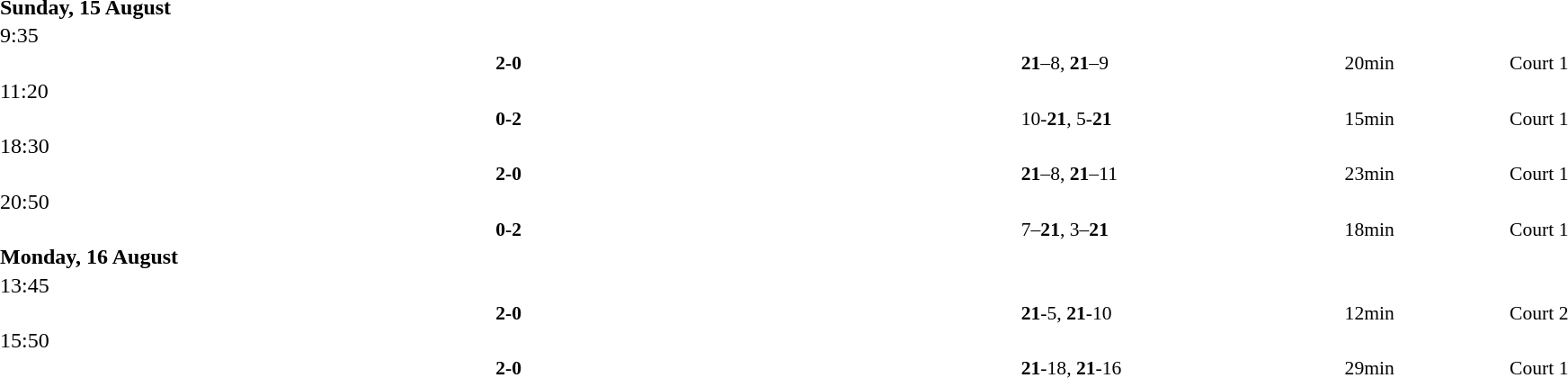<table style="width:100%;" cellspacing="1">
<tr>
<th width=25%></th>
<th width=10%></th>
<th width=25%></th>
</tr>
<tr>
<td><strong>Sunday, 15 August</strong></td>
</tr>
<tr>
<td>9:35</td>
</tr>
<tr style=font-size:90%>
<td align=right><strong></strong></td>
<td align=center><strong> 2-0 </strong></td>
<td></td>
<td><strong>21</strong>–8, <strong>21</strong>–9</td>
<td>20min</td>
<td>Court 1</td>
</tr>
<tr>
<td>11:20</td>
</tr>
<tr style=font-size:90%>
<td align=right></td>
<td align=center><strong> 0-2 </strong></td>
<td><strong></strong></td>
<td>10-<strong>21</strong>, 5-<strong>21</strong></td>
<td>15min</td>
<td>Court 1</td>
</tr>
<tr>
<td>18:30</td>
</tr>
<tr style=font-size:90%>
<td align=right><strong></strong></td>
<td align=center><strong> 2-0 </strong></td>
<td></td>
<td><strong>21</strong>–8, <strong>21</strong>–11</td>
<td>23min</td>
<td>Court 1</td>
</tr>
<tr>
<td>20:50</td>
</tr>
<tr style=font-size:90%>
<td align=right></td>
<td align=center><strong> 0-2 </strong></td>
<td><strong></strong></td>
<td>7–<strong>21</strong>, 3–<strong>21</strong></td>
<td>18min</td>
<td>Court 1</td>
</tr>
<tr>
<td><strong>Monday, 16 August</strong></td>
</tr>
<tr>
<td>13:45</td>
</tr>
<tr style=font-size:90%>
<td align=right><strong></strong></td>
<td align=center><strong> 2-0 </strong></td>
<td></td>
<td><strong>21</strong>-5, <strong>21</strong>-10</td>
<td>12min</td>
<td>Court 2</td>
</tr>
<tr>
<td>15:50</td>
</tr>
<tr style=font-size:90%>
<td align=right><strong></strong></td>
<td align=center><strong> 2-0 </strong></td>
<td></td>
<td><strong>21</strong>-18, <strong>21</strong>-16</td>
<td>29min</td>
<td>Court 1</td>
</tr>
</table>
